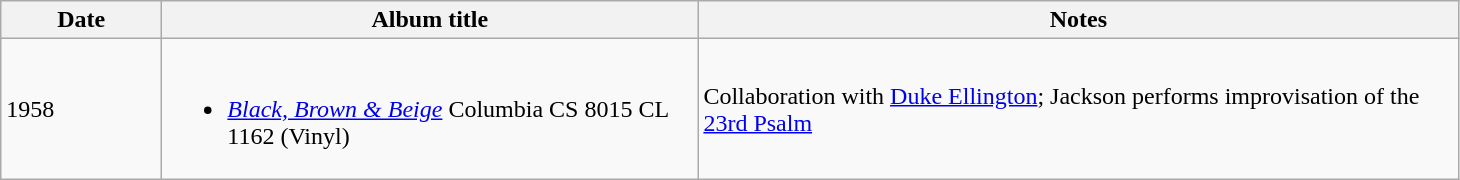<table class="wikitable">
<tr>
<th scope="col" style="width: 100px;">Date</th>
<th scope="col" style="width: 350px;">Album title</th>
<th scope="col" style="width: 500px;">Notes</th>
</tr>
<tr>
<td>1958</td>
<td><br><ul><li><em><a href='#'>Black, Brown & Beige</a></em> Columbia CS 8015 CL 1162 (Vinyl)</li></ul></td>
<td>Collaboration with <a href='#'>Duke Ellington</a>; Jackson performs improvisation of the <a href='#'>23rd Psalm</a></td>
</tr>
</table>
